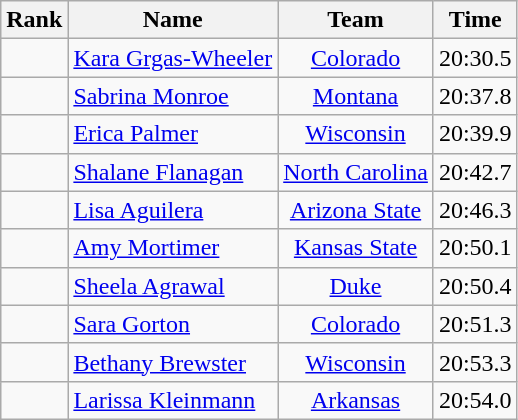<table class="wikitable sortable" style="text-align:center">
<tr>
<th>Rank</th>
<th>Name</th>
<th>Team</th>
<th>Time</th>
</tr>
<tr>
<td></td>
<td align=left> <a href='#'>Kara Grgas-Wheeler</a></td>
<td><a href='#'>Colorado</a></td>
<td>20:30.5</td>
</tr>
<tr>
<td></td>
<td align=left> <a href='#'>Sabrina Monroe</a></td>
<td><a href='#'>Montana</a></td>
<td>20:37.8</td>
</tr>
<tr>
<td></td>
<td align=left> <a href='#'>Erica Palmer</a></td>
<td><a href='#'>Wisconsin</a></td>
<td>20:39.9</td>
</tr>
<tr>
<td></td>
<td align=left> <a href='#'>Shalane Flanagan</a></td>
<td><a href='#'>North Carolina</a></td>
<td>20:42.7</td>
</tr>
<tr>
<td></td>
<td align=left> <a href='#'>Lisa Aguilera</a></td>
<td><a href='#'>Arizona State</a></td>
<td>20:46.3</td>
</tr>
<tr>
<td></td>
<td align=left> <a href='#'>Amy Mortimer</a></td>
<td><a href='#'>Kansas State</a></td>
<td>20:50.1</td>
</tr>
<tr>
<td></td>
<td align=left> <a href='#'>Sheela Agrawal</a></td>
<td><a href='#'>Duke</a></td>
<td>20:50.4</td>
</tr>
<tr>
<td></td>
<td align=left> <a href='#'>Sara Gorton</a></td>
<td><a href='#'>Colorado</a></td>
<td>20:51.3</td>
</tr>
<tr>
<td></td>
<td align=left> <a href='#'>Bethany Brewster</a></td>
<td><a href='#'>Wisconsin</a></td>
<td>20:53.3</td>
</tr>
<tr>
<td></td>
<td align=left> <a href='#'>Larissa Kleinmann</a></td>
<td><a href='#'>Arkansas</a></td>
<td>20:54.0</td>
</tr>
</table>
